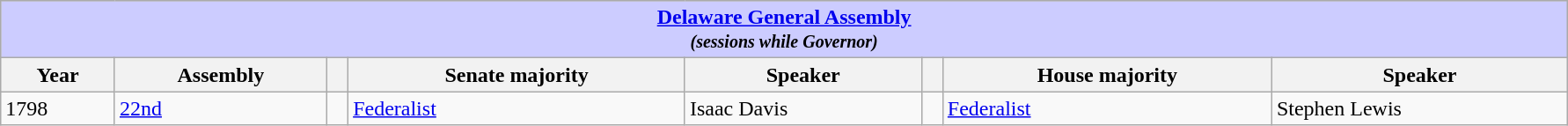<table class=wikitable style="width: 94%" style="text-align: center;" align="center">
<tr bgcolor=#cccccc>
<th colspan=12 style="background: #ccccff;"><strong><a href='#'>Delaware General Assembly</a></strong> <br> <small> <em>(sessions while Governor)</em></small></th>
</tr>
<tr>
<th><strong>Year</strong></th>
<th><strong>Assembly</strong></th>
<th></th>
<th><strong>Senate majority</strong></th>
<th><strong>Speaker</strong></th>
<th></th>
<th><strong>House majority</strong></th>
<th><strong>Speaker</strong></th>
</tr>
<tr>
<td>1798</td>
<td><a href='#'>22nd</a></td>
<td></td>
<td><a href='#'>Federalist</a></td>
<td>Isaac Davis</td>
<td></td>
<td><a href='#'>Federalist</a></td>
<td>Stephen Lewis</td>
</tr>
</table>
